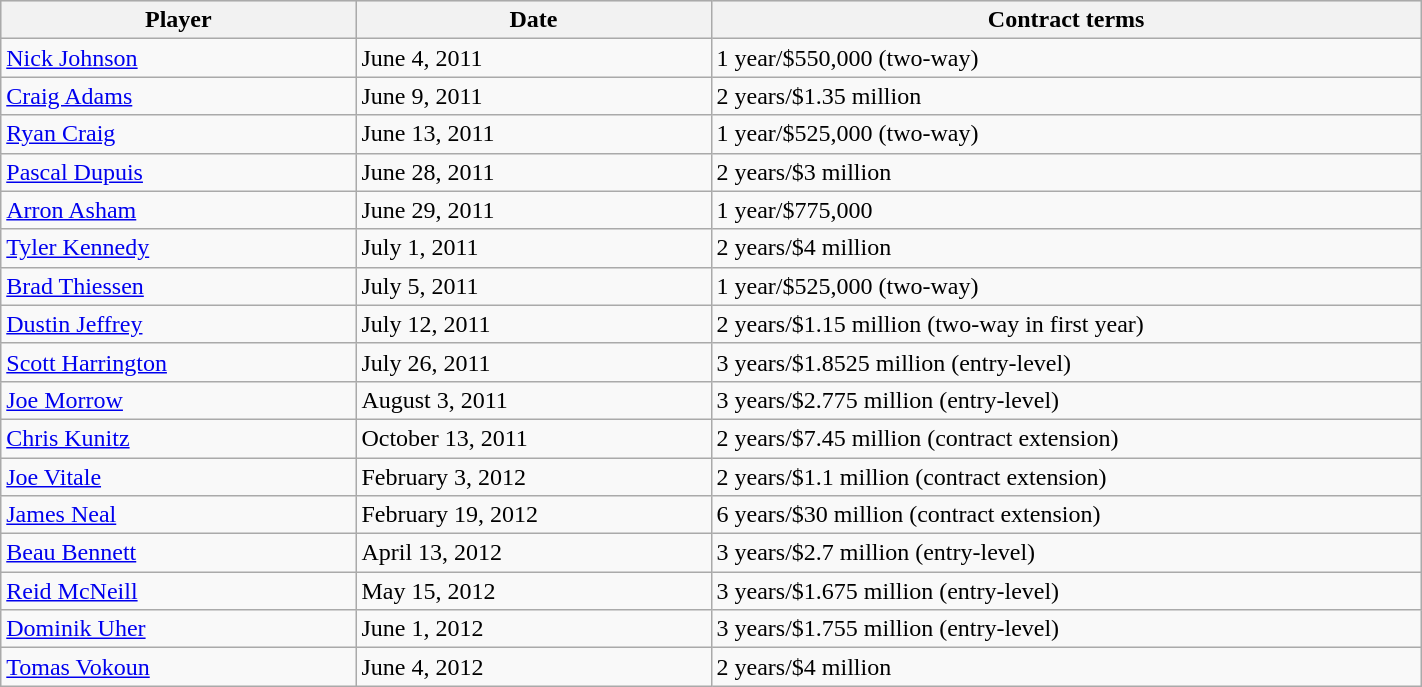<table class="wikitable" style="width:75%;">
<tr style="text-align:center; background:#ddd;">
<th style="width:25%;">Player</th>
<th style="width:25%;">Date</th>
<th style="width:50%;">Contract terms</th>
</tr>
<tr>
<td><a href='#'>Nick Johnson</a></td>
<td>June 4, 2011</td>
<td>1 year/$550,000 (two-way)</td>
</tr>
<tr>
<td><a href='#'>Craig Adams</a></td>
<td>June 9, 2011</td>
<td>2 years/$1.35 million</td>
</tr>
<tr>
<td><a href='#'>Ryan Craig</a></td>
<td>June 13, 2011</td>
<td>1 year/$525,000 (two-way)</td>
</tr>
<tr>
<td><a href='#'>Pascal Dupuis</a></td>
<td>June 28, 2011</td>
<td>2 years/$3 million</td>
</tr>
<tr>
<td><a href='#'>Arron Asham</a></td>
<td>June 29, 2011</td>
<td>1 year/$775,000</td>
</tr>
<tr>
<td><a href='#'>Tyler Kennedy</a></td>
<td>July 1, 2011</td>
<td>2 years/$4 million</td>
</tr>
<tr>
<td><a href='#'>Brad Thiessen</a></td>
<td>July 5, 2011</td>
<td>1 year/$525,000 (two-way)</td>
</tr>
<tr>
<td><a href='#'>Dustin Jeffrey</a></td>
<td>July 12, 2011</td>
<td>2 years/$1.15 million (two-way in first year)</td>
</tr>
<tr>
<td><a href='#'>Scott Harrington</a></td>
<td>July 26, 2011</td>
<td>3 years/$1.8525 million (entry-level)</td>
</tr>
<tr>
<td><a href='#'>Joe Morrow</a></td>
<td>August 3, 2011</td>
<td>3 years/$2.775 million (entry-level)</td>
</tr>
<tr>
<td><a href='#'>Chris Kunitz</a></td>
<td>October 13, 2011</td>
<td>2 years/$7.45 million (contract extension)</td>
</tr>
<tr>
<td><a href='#'>Joe Vitale</a></td>
<td>February 3, 2012</td>
<td>2 years/$1.1 million (contract extension)</td>
</tr>
<tr>
<td><a href='#'>James Neal</a></td>
<td>February 19, 2012</td>
<td>6 years/$30 million (contract extension)</td>
</tr>
<tr>
<td><a href='#'>Beau Bennett</a></td>
<td>April 13, 2012</td>
<td>3 years/$2.7 million (entry-level)</td>
</tr>
<tr>
<td><a href='#'>Reid McNeill</a></td>
<td>May 15, 2012</td>
<td>3 years/$1.675 million (entry-level)</td>
</tr>
<tr>
<td><a href='#'>Dominik Uher</a></td>
<td>June 1, 2012</td>
<td>3 years/$1.755 million (entry-level)</td>
</tr>
<tr>
<td><a href='#'>Tomas Vokoun</a></td>
<td>June 4, 2012</td>
<td>2 years/$4 million</td>
</tr>
</table>
